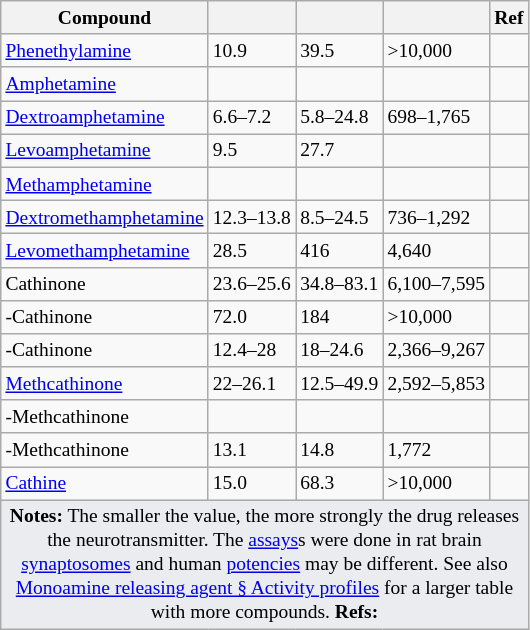<table class="wikitable floatright" style="font-size:small;">
<tr>
<th>Compound</th>
<th data-sort-type="number"></th>
<th data-sort-type="number"></th>
<th data-sort-type="number"></th>
<th>Ref</th>
</tr>
<tr>
<td><a href='#'>Phenethylamine</a></td>
<td>10.9</td>
<td>39.5</td>
<td>>10,000</td>
<td></td>
</tr>
<tr>
<td><a href='#'>Amphetamine</a></td>
<td></td>
<td></td>
<td></td>
<td></td>
</tr>
<tr>
<td><a href='#'>Dextroamphetamine</a></td>
<td>6.6–7.2</td>
<td>5.8–24.8</td>
<td>698–1,765</td>
<td></td>
</tr>
<tr>
<td><a href='#'>Levoamphetamine</a></td>
<td>9.5</td>
<td>27.7</td>
<td></td>
<td></td>
</tr>
<tr>
<td><a href='#'>Methamphetamine</a></td>
<td></td>
<td></td>
<td></td>
<td></td>
</tr>
<tr>
<td><a href='#'>Dextromethamphetamine</a></td>
<td>12.3–13.8</td>
<td>8.5–24.5</td>
<td>736–1,292</td>
<td></td>
</tr>
<tr>
<td><a href='#'>Levomethamphetamine</a></td>
<td>28.5</td>
<td>416</td>
<td>4,640</td>
<td></td>
</tr>
<tr>
<td>Cathinone</td>
<td>23.6–25.6</td>
<td>34.8–83.1</td>
<td>6,100–7,595</td>
<td></td>
</tr>
<tr>
<td>-Cathinone</td>
<td>72.0</td>
<td>184</td>
<td>>10,000</td>
<td></td>
</tr>
<tr>
<td>-Cathinone</td>
<td>12.4–28</td>
<td>18–24.6</td>
<td>2,366–9,267</td>
<td></td>
</tr>
<tr>
<td><a href='#'>Methcathinone</a></td>
<td>22–26.1</td>
<td>12.5–49.9</td>
<td>2,592–5,853</td>
<td></td>
</tr>
<tr>
<td>-Methcathinone</td>
<td></td>
<td></td>
<td></td>
<td></td>
</tr>
<tr>
<td>-Methcathinone</td>
<td>13.1</td>
<td>14.8</td>
<td>1,772</td>
<td></td>
</tr>
<tr>
<td><a href='#'>Cathine</a></td>
<td>15.0</td>
<td>68.3</td>
<td>>10,000</td>
<td></td>
</tr>
<tr>
<td colspan="5" style="width: 1px; background-color:#eaecf0; text-align: center;"><strong>Notes:</strong> The smaller the value, the more strongly the drug releases the neurotransmitter. The <a href='#'>assays</a>s were done in rat brain <a href='#'>synaptosomes</a> and human <a href='#'>potencies</a> may be different. See also <a href='#'>Monoamine releasing agent § Activity profiles</a> for a larger table with more compounds. <strong>Refs:</strong> </td>
</tr>
</table>
